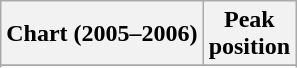<table class="wikitable sortable plainrowheaders" style="text-align:center">
<tr>
<th>Chart (2005–2006)</th>
<th>Peak<br>position</th>
</tr>
<tr>
</tr>
<tr>
</tr>
<tr>
</tr>
<tr>
</tr>
<tr>
</tr>
<tr>
</tr>
<tr>
</tr>
<tr>
</tr>
<tr>
</tr>
<tr>
</tr>
<tr>
</tr>
<tr>
</tr>
<tr>
</tr>
<tr>
</tr>
</table>
